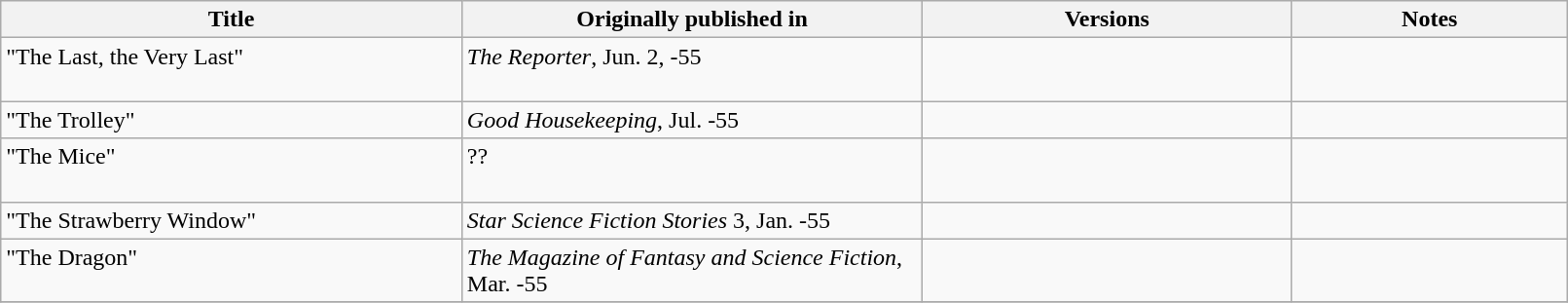<table class="wikitable" style="width: 85%" style="width: 85%">
<tr valign="top">
<th width="25%">Title</th>
<th width="25%">Originally published in</th>
<th width="20%">Versions</th>
<th width="15%">Notes</th>
</tr>
<tr valign="top">
<td>"The Last, the Very Last" <br><br></td>
<td><em>The Reporter</em>, Jun. 2, -55</td>
<td></td>
<td></td>
</tr>
<tr valign="top">
<td>"The Trolley"</td>
<td><em>Good Housekeeping</em>, Jul. -55</td>
<td></td>
<td></td>
</tr>
<tr valign="top">
<td>"The Mice" <br><br></td>
<td>??</td>
<td></td>
<td></td>
</tr>
<tr valign="top">
<td>"The Strawberry Window"</td>
<td><em>Star Science Fiction Stories</em> 3, Jan. -55</td>
<td></td>
<td></td>
</tr>
<tr valign="top">
<td>"The Dragon"</td>
<td><em>The Magazine of Fantasy and Science Fiction</em>, Mar. -55</td>
<td></td>
<td></td>
</tr>
<tr valign="top">
</tr>
</table>
